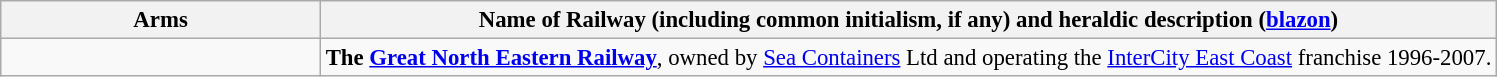<table class=wikitable style=font-size:95%>
<tr style="vertical-align:top; text-align:center;">
<th style="width:206px;">Arms</th>
<th>Name of Railway (including common initialism, if any) and heraldic description (<a href='#'>blazon</a>)</th>
</tr>
<tr valign=top>
<td align=center></td>
<td><strong>The <a href='#'>Great North Eastern Railway</a></strong>, owned by <a href='#'>Sea Containers</a> Ltd and operating the <a href='#'>InterCity East Coast</a> franchise 1996-2007.<br></td>
</tr>
</table>
